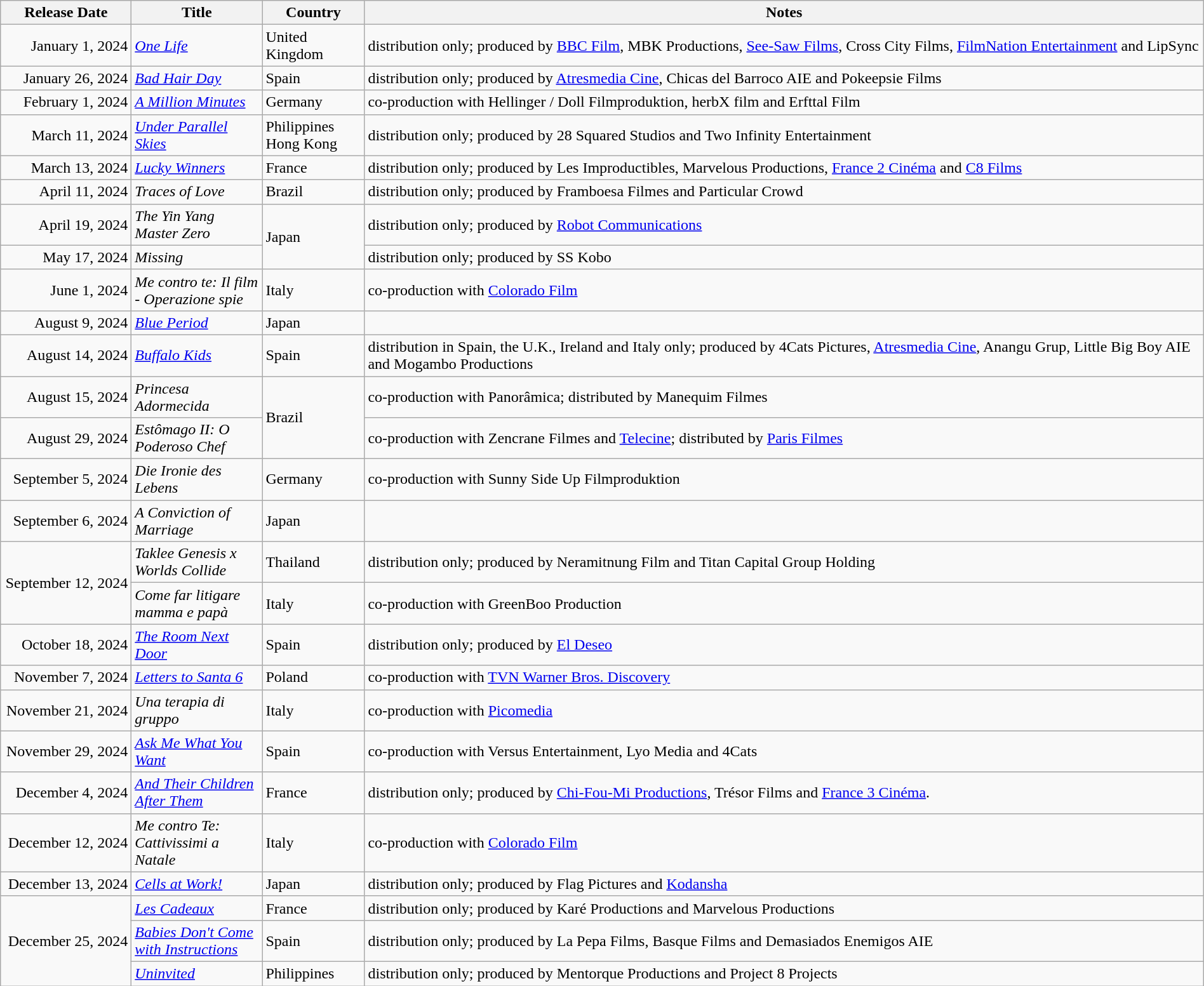<table class="wikitable sortable" style="width:100%;">
<tr>
<th scope="col" style=width:130px;">Release Date</th>
<th scope="col" style=width:130px;">Title</th>
<th scope="col" style=width:100px;">Country</th>
<th>Notes</th>
</tr>
<tr>
<td style="text-align:right;">January 1, 2024</td>
<td><em><a href='#'>One Life</a></em></td>
<td>United Kingdom</td>
<td>distribution only; produced by <a href='#'>BBC Film</a>, MBK Productions, <a href='#'>See-Saw Films</a>, Cross City Films, <a href='#'>FilmNation Entertainment</a> and LipSync</td>
</tr>
<tr>
<td style="text-align:right;">January 26, 2024</td>
<td><em><a href='#'>Bad Hair Day</a></em></td>
<td>Spain</td>
<td>distribution only; produced by <a href='#'>Atresmedia Cine</a>, Chicas del Barroco AIE and Pokeepsie Films</td>
</tr>
<tr>
<td style="text-align:right;">February 1, 2024</td>
<td><em><a href='#'>A Million Minutes</a></em></td>
<td>Germany</td>
<td>co-production with Hellinger / Doll Filmproduktion, herbX film and Erfttal Film</td>
</tr>
<tr>
<td style="text-align:right;">March 11, 2024</td>
<td><em><a href='#'>Under Parallel Skies</a></em></td>
<td>Philippines <br> Hong Kong</td>
<td>distribution only; produced by 28 Squared Studios and Two Infinity Entertainment</td>
</tr>
<tr>
<td style="text-align:right;">March 13, 2024</td>
<td><em><a href='#'>Lucky Winners</a></em></td>
<td>France</td>
<td>distribution only; produced by Les Improductibles, Marvelous Productions, <a href='#'>France 2 Cinéma</a> and <a href='#'>C8 Films</a></td>
</tr>
<tr>
<td style="text-align:right;">April 11, 2024</td>
<td><em>Traces of Love</em></td>
<td>Brazil</td>
<td>distribution only; produced by Framboesa Filmes and Particular Crowd</td>
</tr>
<tr>
<td style="text-align:right;">April 19, 2024</td>
<td><em>The Yin Yang Master Zero</em></td>
<td rowspan="2">Japan</td>
<td>distribution only; produced by <a href='#'>Robot Communications</a></td>
</tr>
<tr>
<td style="text-align:right;">May 17, 2024</td>
<td><em>Missing</em></td>
<td>distribution only; produced by SS Kobo</td>
</tr>
<tr>
<td style="text-align:right;">June 1, 2024</td>
<td><em>Me contro te: Il film - Operazione spie</em></td>
<td>Italy</td>
<td>co-production with <a href='#'>Colorado Film</a></td>
</tr>
<tr>
<td style="text-align:right;">August 9, 2024</td>
<td><em><a href='#'>Blue Period</a></em></td>
<td>Japan</td>
<td></td>
</tr>
<tr>
<td style="text-align:right;">August 14, 2024</td>
<td><em><a href='#'>Buffalo Kids</a></em></td>
<td>Spain</td>
<td>distribution in Spain, the U.K., Ireland and Italy only; produced by 4Cats Pictures, <a href='#'>Atresmedia Cine</a>, Anangu Grup, Little Big Boy AIE and Mogambo Productions</td>
</tr>
<tr>
<td style="text-align:right;">August 15, 2024</td>
<td><em>Princesa Adormecida</em></td>
<td rowspan="2">Brazil</td>
<td>co-production with Panorâmica; distributed by Manequim Filmes</td>
</tr>
<tr>
<td style="text-align:right;">August 29, 2024</td>
<td><em>Estômago II: O Poderoso Chef</em></td>
<td>co-production with Zencrane Filmes and <a href='#'>Telecine</a>; distributed by <a href='#'>Paris Filmes</a></td>
</tr>
<tr>
<td style="text-align:right;">September 5, 2024</td>
<td><em>Die Ironie des Lebens</em></td>
<td>Germany</td>
<td>co-production with Sunny Side Up Filmproduktion</td>
</tr>
<tr>
<td style="text-align:right;">September 6, 2024</td>
<td><em>A Conviction of Marriage</em></td>
<td>Japan</td>
<td></td>
</tr>
<tr>
<td rowspan="2" style="text-align:right;">September 12, 2024</td>
<td><em>Taklee Genesis x Worlds Collide</em></td>
<td>Thailand</td>
<td>distribution only; produced by Neramitnung Film and Titan Capital Group Holding</td>
</tr>
<tr>
<td><em>Come far litigare mamma e papà</em></td>
<td>Italy</td>
<td>co-production with GreenBoo Production</td>
</tr>
<tr>
<td style="text-align:right;">October 18, 2024</td>
<td><em><a href='#'>The Room Next Door</a></em></td>
<td>Spain</td>
<td>distribution only; produced by <a href='#'>El Deseo</a></td>
</tr>
<tr>
<td style="text-align:right;">November 7, 2024</td>
<td><em><a href='#'>Letters to Santa 6</a></em></td>
<td>Poland</td>
<td>co-production with <a href='#'>TVN Warner Bros. Discovery</a></td>
</tr>
<tr>
<td style="text-align:right;">November 21, 2024</td>
<td><em>Una terapia di gruppo</em></td>
<td>Italy</td>
<td>co-production with <a href='#'>Picomedia</a></td>
</tr>
<tr>
<td style="text-align:right;">November 29, 2024</td>
<td><em><a href='#'>Ask Me What You Want</a></em></td>
<td>Spain</td>
<td>co-production with Versus Entertainment, Lyo Media and 4Cats</td>
</tr>
<tr>
<td style="text-align:right;">December 4, 2024</td>
<td><em><a href='#'>And Their Children After Them</a></em></td>
<td>France</td>
<td>distribution only; produced by <a href='#'>Chi-Fou-Mi Productions</a>, Trésor Films and <a href='#'>France 3 Cinéma</a>.</td>
</tr>
<tr>
<td style="text-align:right;">December 12, 2024</td>
<td><em>Me contro Te: Cattivissimi a Natale</em></td>
<td>Italy</td>
<td>co-production with <a href='#'>Colorado Film</a></td>
</tr>
<tr>
<td style="text-align:right;">December 13, 2024</td>
<td><em><a href='#'>Cells at Work!</a></em></td>
<td>Japan</td>
<td>distribution only; produced by Flag Pictures and <a href='#'>Kodansha</a></td>
</tr>
<tr>
<td style="text-align:right;" rowspan="3">December 25, 2024</td>
<td><em><a href='#'>Les Cadeaux</a></em></td>
<td>France</td>
<td>distribution only; produced by Karé Productions and Marvelous Productions</td>
</tr>
<tr>
<td><em><a href='#'>Babies Don't Come with Instructions</a></em></td>
<td>Spain</td>
<td>distribution only; produced by La Pepa Films, Basque Films and Demasiados Enemigos AIE</td>
</tr>
<tr>
<td><em><a href='#'>Uninvited</a></em></td>
<td>Philippines</td>
<td>distribution only; produced by Mentorque Productions and Project 8 Projects</td>
</tr>
</table>
